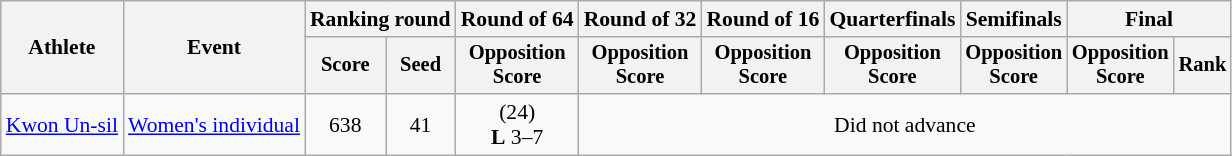<table class="wikitable" style="font-size:90%">
<tr>
<th rowspan="2">Athlete</th>
<th rowspan="2">Event</th>
<th colspan="2">Ranking round</th>
<th>Round of 64</th>
<th>Round of 32</th>
<th>Round of 16</th>
<th>Quarterfinals</th>
<th>Semifinals</th>
<th colspan="2">Final</th>
</tr>
<tr style="font-size:95%">
<th>Score</th>
<th>Seed</th>
<th>Opposition<br>Score</th>
<th>Opposition<br>Score</th>
<th>Opposition<br>Score</th>
<th>Opposition<br>Score</th>
<th>Opposition<br>Score</th>
<th>Opposition<br>Score</th>
<th>Rank</th>
</tr>
<tr align=center>
<td align=left><a href='#'>Kwon Un-sil</a></td>
<td align=left><a href='#'>Women's individual</a></td>
<td>638</td>
<td>41</td>
<td> (24)<br><strong>L</strong> 3–7</td>
<td colspan=6>Did not advance</td>
</tr>
</table>
